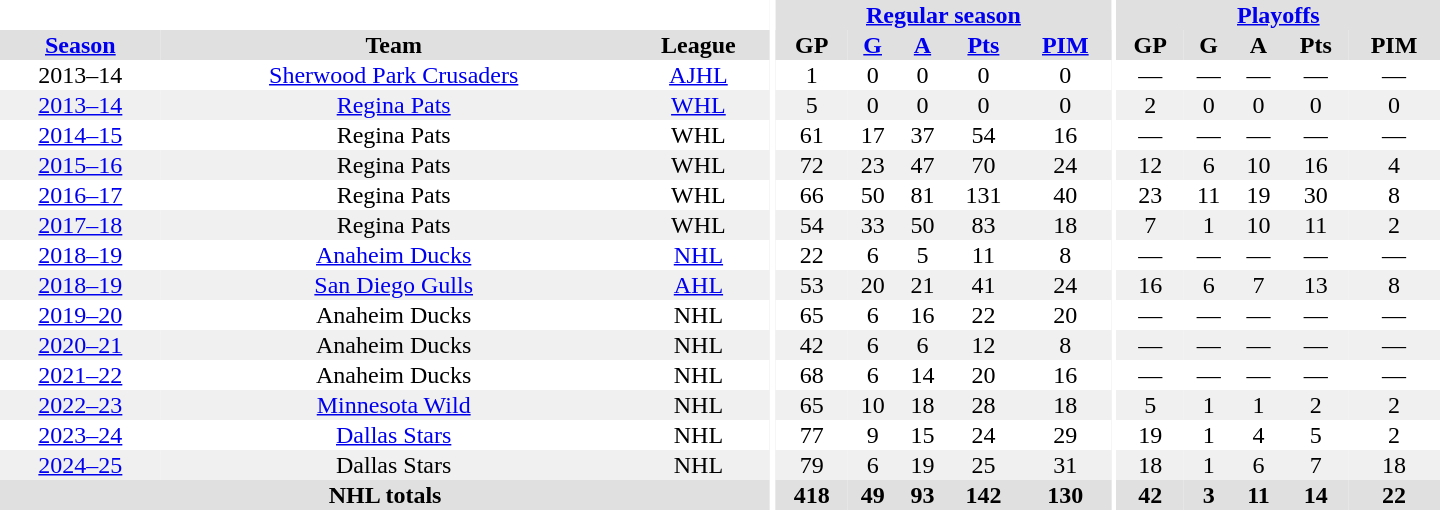<table border="0" cellpadding="1" cellspacing="0" style="text-align:center; width:60em">
<tr bgcolor="#e0e0e0">
<th colspan="3"  bgcolor="#ffffff"></th>
<th rowspan="100" bgcolor="#ffffff"></th>
<th colspan="5"><a href='#'>Regular season</a></th>
<th rowspan="100" bgcolor="#ffffff"></th>
<th colspan="5"><a href='#'>Playoffs</a></th>
</tr>
<tr bgcolor="#e0e0e0">
<th><a href='#'>Season</a></th>
<th>Team</th>
<th>League</th>
<th>GP</th>
<th><a href='#'>G</a></th>
<th><a href='#'>A</a></th>
<th><a href='#'>Pts</a></th>
<th><a href='#'>PIM</a></th>
<th>GP</th>
<th>G</th>
<th>A</th>
<th>Pts</th>
<th>PIM</th>
</tr>
<tr>
<td>2013–14</td>
<td><a href='#'>Sherwood Park Crusaders</a></td>
<td><a href='#'>AJHL</a></td>
<td>1</td>
<td>0</td>
<td>0</td>
<td>0</td>
<td>0</td>
<td>—</td>
<td>—</td>
<td>—</td>
<td>—</td>
<td>—</td>
</tr>
<tr bgcolor="#f0f0f0">
<td><a href='#'>2013–14</a></td>
<td><a href='#'>Regina Pats</a></td>
<td><a href='#'>WHL</a></td>
<td>5</td>
<td>0</td>
<td>0</td>
<td>0</td>
<td>0</td>
<td>2</td>
<td>0</td>
<td>0</td>
<td>0</td>
<td>0</td>
</tr>
<tr>
<td><a href='#'>2014–15</a></td>
<td>Regina Pats</td>
<td>WHL</td>
<td>61</td>
<td>17</td>
<td>37</td>
<td>54</td>
<td>16</td>
<td>—</td>
<td>—</td>
<td>—</td>
<td>—</td>
<td>—</td>
</tr>
<tr bgcolor="#f0f0f0">
<td><a href='#'>2015–16</a></td>
<td>Regina Pats</td>
<td>WHL</td>
<td>72</td>
<td>23</td>
<td>47</td>
<td>70</td>
<td>24</td>
<td>12</td>
<td>6</td>
<td>10</td>
<td>16</td>
<td>4</td>
</tr>
<tr>
<td><a href='#'>2016–17</a></td>
<td>Regina Pats</td>
<td>WHL</td>
<td>66</td>
<td>50</td>
<td>81</td>
<td>131</td>
<td>40</td>
<td>23</td>
<td>11</td>
<td>19</td>
<td>30</td>
<td>8</td>
</tr>
<tr bgcolor="#f0f0f0">
<td><a href='#'>2017–18</a></td>
<td>Regina Pats</td>
<td>WHL</td>
<td>54</td>
<td>33</td>
<td>50</td>
<td>83</td>
<td>18</td>
<td>7</td>
<td>1</td>
<td>10</td>
<td>11</td>
<td>2</td>
</tr>
<tr>
<td><a href='#'>2018–19</a></td>
<td><a href='#'>Anaheim Ducks</a></td>
<td><a href='#'>NHL</a></td>
<td>22</td>
<td>6</td>
<td>5</td>
<td>11</td>
<td>8</td>
<td>—</td>
<td>—</td>
<td>—</td>
<td>—</td>
<td>—</td>
</tr>
<tr bgcolor="#f0f0f0">
<td><a href='#'>2018–19</a></td>
<td><a href='#'>San Diego Gulls</a></td>
<td><a href='#'>AHL</a></td>
<td>53</td>
<td>20</td>
<td>21</td>
<td>41</td>
<td>24</td>
<td>16</td>
<td>6</td>
<td>7</td>
<td>13</td>
<td>8</td>
</tr>
<tr>
<td><a href='#'>2019–20</a></td>
<td>Anaheim Ducks</td>
<td>NHL</td>
<td>65</td>
<td>6</td>
<td>16</td>
<td>22</td>
<td>20</td>
<td>—</td>
<td>—</td>
<td>—</td>
<td>—</td>
<td>—</td>
</tr>
<tr bgcolor="#f0f0f0">
<td><a href='#'>2020–21</a></td>
<td>Anaheim Ducks</td>
<td>NHL</td>
<td>42</td>
<td>6</td>
<td>6</td>
<td>12</td>
<td>8</td>
<td>—</td>
<td>—</td>
<td>—</td>
<td>—</td>
<td>—</td>
</tr>
<tr>
<td><a href='#'>2021–22</a></td>
<td>Anaheim Ducks</td>
<td>NHL</td>
<td>68</td>
<td>6</td>
<td>14</td>
<td>20</td>
<td>16</td>
<td>—</td>
<td>—</td>
<td>—</td>
<td>—</td>
<td>—</td>
</tr>
<tr bgcolor="#f0f0f0">
<td><a href='#'>2022–23</a></td>
<td><a href='#'>Minnesota Wild</a></td>
<td>NHL</td>
<td>65</td>
<td>10</td>
<td>18</td>
<td>28</td>
<td>18</td>
<td>5</td>
<td>1</td>
<td>1</td>
<td>2</td>
<td>2</td>
</tr>
<tr>
<td><a href='#'>2023–24</a></td>
<td><a href='#'>Dallas Stars</a></td>
<td>NHL</td>
<td>77</td>
<td>9</td>
<td>15</td>
<td>24</td>
<td>29</td>
<td>19</td>
<td>1</td>
<td>4</td>
<td>5</td>
<td>2</td>
</tr>
<tr bgcolor="#f0f0f0">
<td><a href='#'>2024–25</a></td>
<td>Dallas Stars</td>
<td>NHL</td>
<td>79</td>
<td>6</td>
<td>19</td>
<td>25</td>
<td>31</td>
<td>18</td>
<td>1</td>
<td>6</td>
<td>7</td>
<td>18</td>
</tr>
<tr bgcolor="#e0e0e0">
<th colspan="3">NHL totals</th>
<th>418</th>
<th>49</th>
<th>93</th>
<th>142</th>
<th>130</th>
<th>42</th>
<th>3</th>
<th>11</th>
<th>14</th>
<th>22</th>
</tr>
</table>
